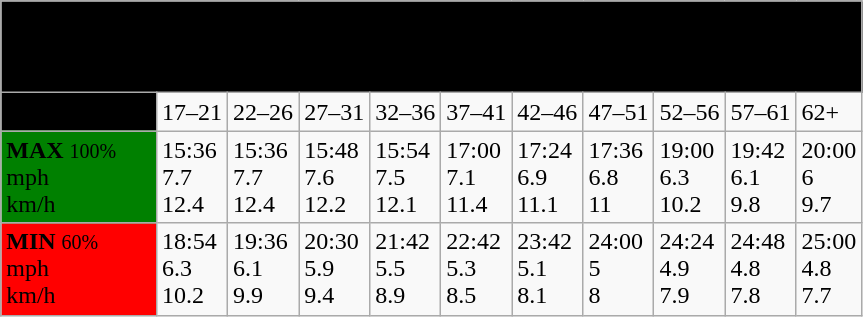<table class="wikitable">
<tr style="background: black" align="center">
<td colspan="11" style="font-size:;"><span><strong>2-MILE RUN (3.2 km)</strong><br><small>FEMALE<br>(time; average speed: mph / km/h)</small></span></td>
</tr>
<tr>
<td style="background: black"><span> <strong>AGE GROUP</strong></span></td>
<td>17–21</td>
<td>22–26</td>
<td>27–31</td>
<td>32–36</td>
<td>37–41</td>
<td>42–46</td>
<td>47–51</td>
<td>52–56</td>
<td>57–61</td>
<td>62+</td>
</tr>
<tr>
<td style="background: green"><strong>MAX</strong> <small>100%</small><br>mph<br>km/h</td>
<td>15:36<br>7.7<br>12.4</td>
<td>15:36<br>7.7<br>12.4</td>
<td>15:48<br>7.6<br>12.2</td>
<td>15:54<br>7.5<br>12.1</td>
<td>17:00<br>7.1<br>11.4</td>
<td>17:24<br>6.9<br>11.1</td>
<td>17:36<br>6.8<br>11</td>
<td>19:00<br>6.3<br>10.2</td>
<td>19:42<br>6.1<br>9.8</td>
<td>20:00<br>6<br>9.7</td>
</tr>
<tr>
<td style="background: red"><strong>MIN</strong> <small>60%</small><br>mph<br>km/h</td>
<td>18:54<br>6.3<br>10.2</td>
<td>19:36<br>6.1<br>9.9</td>
<td>20:30<br>5.9<br>9.4</td>
<td>21:42<br>5.5<br>8.9</td>
<td>22:42<br>5.3<br>8.5</td>
<td>23:42<br>5.1<br>8.1</td>
<td>24:00<br>5<br>8</td>
<td>24:24<br>4.9<br>7.9</td>
<td>24:48<br>4.8<br>7.8</td>
<td>25:00<br>4.8<br>7.7</td>
</tr>
</table>
